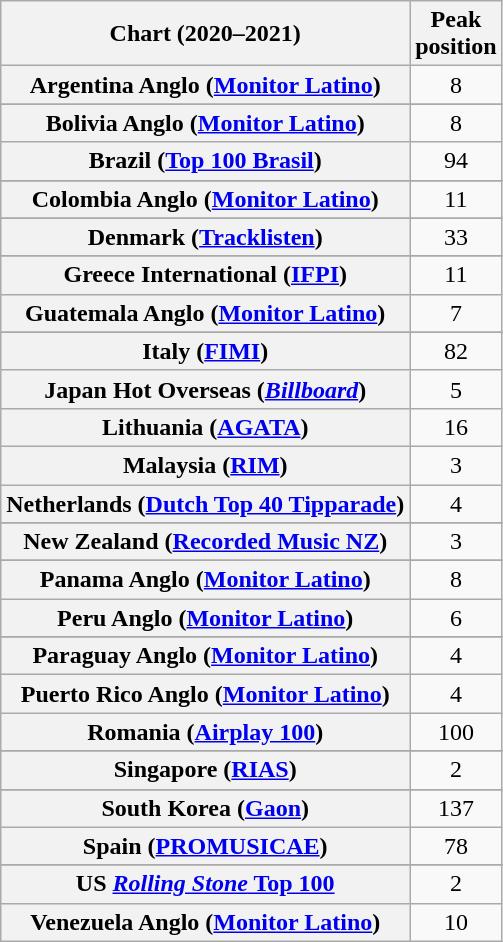<table class="wikitable sortable plainrowheaders" style="text-align:center">
<tr>
<th scope="col">Chart (2020–2021)</th>
<th scope="col">Peak<br>position</th>
</tr>
<tr>
<th scope="row">Argentina Anglo (<a href='#'>Monitor Latino</a>)</th>
<td>8</td>
</tr>
<tr>
</tr>
<tr>
</tr>
<tr>
</tr>
<tr>
</tr>
<tr>
<th scope="row">Bolivia Anglo (<a href='#'>Monitor Latino</a>)</th>
<td>8</td>
</tr>
<tr>
<th scope="row">Brazil (<a href='#'>Top 100 Brasil</a>)</th>
<td>94</td>
</tr>
<tr>
</tr>
<tr>
</tr>
<tr>
</tr>
<tr>
<th scope="row">Colombia Anglo (<a href='#'>Monitor Latino</a>)</th>
<td>11</td>
</tr>
<tr>
</tr>
<tr>
<th scope="row">Denmark (<a href='#'>Tracklisten</a>)</th>
<td>33</td>
</tr>
<tr>
</tr>
<tr>
</tr>
<tr>
</tr>
<tr>
</tr>
<tr>
<th scope="row">Greece International (<a href='#'>IFPI</a>)</th>
<td>11</td>
</tr>
<tr>
<th scope="row">Guatemala Anglo (<a href='#'>Monitor Latino</a>)</th>
<td>7</td>
</tr>
<tr>
</tr>
<tr>
</tr>
<tr>
</tr>
<tr>
<th scope="row">Italy (<a href='#'>FIMI</a>)</th>
<td>82</td>
</tr>
<tr>
<th scope="row">Japan Hot Overseas (<em><a href='#'>Billboard</a></em>)</th>
<td>5</td>
</tr>
<tr>
<th scope="row">Lithuania (<a href='#'>AGATA</a>)</th>
<td>16</td>
</tr>
<tr>
<th scope="row">Malaysia (<a href='#'>RIM</a>)</th>
<td>3</td>
</tr>
<tr>
<th scope="row">Netherlands (<a href='#'>Dutch Top 40 Tipparade</a>)</th>
<td>4</td>
</tr>
<tr>
</tr>
<tr>
<th scope="row">New Zealand (<a href='#'>Recorded Music NZ</a>)</th>
<td>3</td>
</tr>
<tr>
</tr>
<tr>
<th scope="row">Panama Anglo (<a href='#'>Monitor Latino</a>)</th>
<td>8</td>
</tr>
<tr>
<th scope="row">Peru Anglo (<a href='#'>Monitor Latino</a>)</th>
<td>6</td>
</tr>
<tr>
</tr>
<tr>
<th scope="row">Paraguay Anglo (<a href='#'>Monitor Latino</a>)</th>
<td>4</td>
</tr>
<tr>
<th scope="row">Puerto Rico Anglo (<a href='#'>Monitor Latino</a>)</th>
<td>4</td>
</tr>
<tr>
<th scope="row">Romania (<a href='#'>Airplay 100</a>)</th>
<td>100</td>
</tr>
<tr>
</tr>
<tr>
<th scope="row">Singapore (<a href='#'>RIAS</a>)</th>
<td>2</td>
</tr>
<tr>
</tr>
<tr>
<th scope="row">South Korea (<a href='#'>Gaon</a>)</th>
<td>137</td>
</tr>
<tr>
<th scope="row">Spain (<a href='#'>PROMUSICAE</a>)</th>
<td>78</td>
</tr>
<tr>
</tr>
<tr>
</tr>
<tr>
</tr>
<tr>
</tr>
<tr>
</tr>
<tr>
</tr>
<tr>
</tr>
<tr>
</tr>
<tr>
<th scope="row">US <a href='#'><em>Rolling Stone</em> Top 100</a></th>
<td>2</td>
</tr>
<tr>
<th scope="row">Venezuela Anglo (<a href='#'>Monitor Latino</a>)</th>
<td>10</td>
</tr>
</table>
